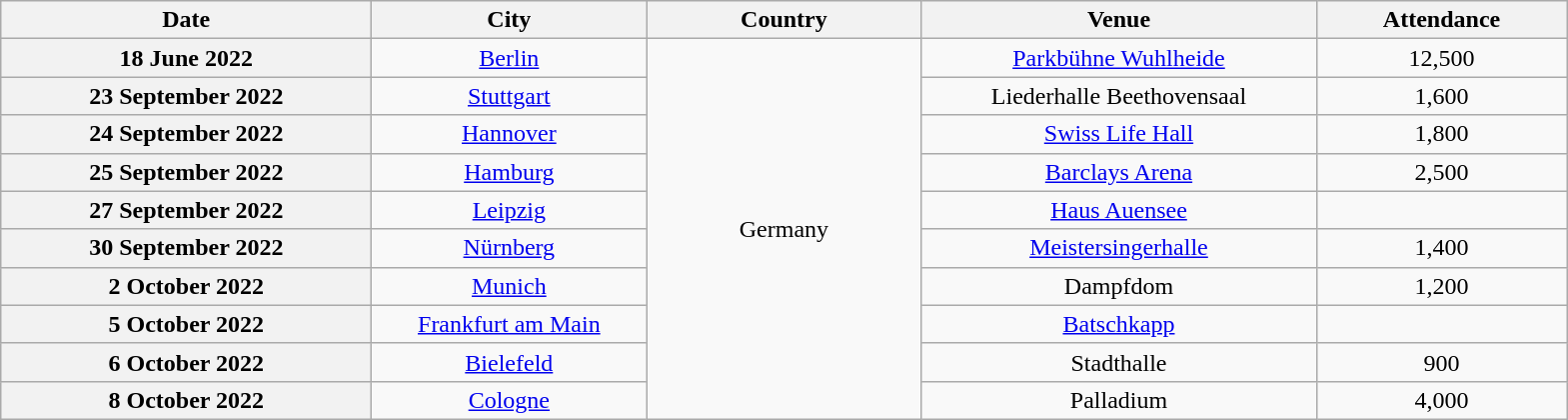<table class="wikitable plainrowheaders" style="text-align:center;">
<tr>
<th scope="col" style="width:15em;">Date</th>
<th scope="col" style="width:11em;">City</th>
<th scope="col" style="width:11em;">Country</th>
<th scope="col" style="width:16em;">Venue</th>
<th scope="col" style="width:10em;">Attendance</th>
</tr>
<tr>
<th scope="row">18 June 2022</th>
<td><a href='#'>Berlin</a></td>
<td rowspan="10">Germany</td>
<td><a href='#'>Parkbühne Wuhlheide</a></td>
<td>12,500</td>
</tr>
<tr>
<th scope="row">23 September 2022</th>
<td><a href='#'>Stuttgart</a></td>
<td>Liederhalle Beethovensaal</td>
<td>1,600</td>
</tr>
<tr>
<th scope="row">24 September 2022</th>
<td><a href='#'>Hannover</a></td>
<td><a href='#'>Swiss Life Hall</a></td>
<td>1,800</td>
</tr>
<tr>
<th scope="row">25 September 2022</th>
<td><a href='#'>Hamburg</a></td>
<td><a href='#'>Barclays Arena</a></td>
<td>2,500</td>
</tr>
<tr>
<th scope="row">27 September 2022</th>
<td><a href='#'>Leipzig</a></td>
<td><a href='#'>Haus Auensee</a></td>
<td></td>
</tr>
<tr>
<th scope="row">30 September 2022</th>
<td><a href='#'>Nürnberg</a></td>
<td><a href='#'>Meistersingerhalle</a></td>
<td>1,400</td>
</tr>
<tr>
<th scope="row">2 October 2022</th>
<td><a href='#'>Munich</a></td>
<td>Dampfdom</td>
<td>1,200</td>
</tr>
<tr>
<th scope="row">5 October 2022</th>
<td><a href='#'>Frankfurt am Main</a></td>
<td><a href='#'>Batschkapp</a></td>
<td></td>
</tr>
<tr>
<th scope="row">6 October 2022</th>
<td><a href='#'>Bielefeld</a></td>
<td>Stadthalle</td>
<td>900</td>
</tr>
<tr>
<th scope="row">8 October 2022</th>
<td><a href='#'>Cologne</a></td>
<td>Palladium</td>
<td>4,000</td>
</tr>
</table>
